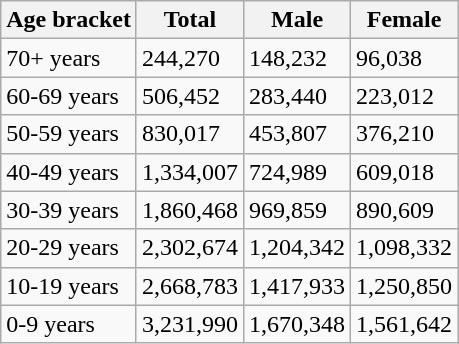<table class="wikitable">
<tr>
<th>Age bracket</th>
<th>Total</th>
<th>Male</th>
<th>Female</th>
</tr>
<tr>
<td>70+ years</td>
<td>244,270</td>
<td>148,232</td>
<td>96,038</td>
</tr>
<tr>
<td>60-69 years</td>
<td>506,452</td>
<td>283,440</td>
<td>223,012</td>
</tr>
<tr>
<td>50-59 years</td>
<td>830,017</td>
<td>453,807</td>
<td>376,210</td>
</tr>
<tr>
<td>40-49 years</td>
<td>1,334,007</td>
<td>724,989</td>
<td>609,018</td>
</tr>
<tr>
<td>30-39 years</td>
<td>1,860,468</td>
<td>969,859</td>
<td>890,609</td>
</tr>
<tr>
<td>20-29 years</td>
<td>2,302,674</td>
<td>1,204,342</td>
<td>1,098,332</td>
</tr>
<tr>
<td>10-19 years</td>
<td>2,668,783</td>
<td>1,417,933</td>
<td>1,250,850</td>
</tr>
<tr>
<td>0-9 years</td>
<td>3,231,990</td>
<td>1,670,348</td>
<td>1,561,642</td>
</tr>
</table>
